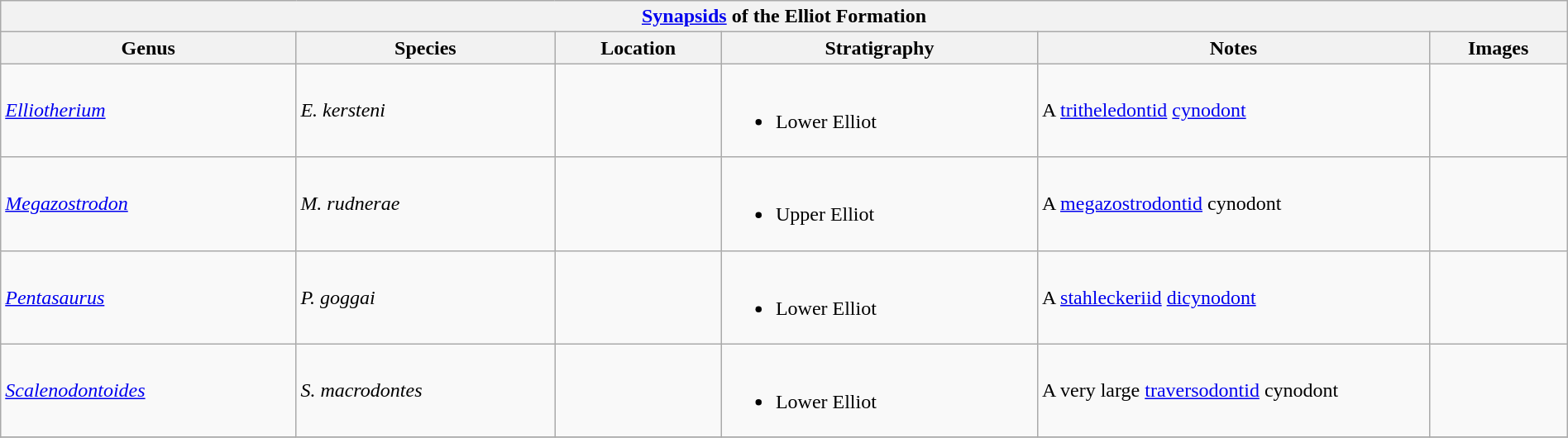<table class="wikitable" style="width:100%">
<tr>
<th colspan="7" style="text-align: center;"><a href='#'>Synapsids</a> of the Elliot Formation</th>
</tr>
<tr>
<th>Genus</th>
<th>Species</th>
<th>Location</th>
<th>Stratigraphy</th>
<th style="width: 25%;">Notes</th>
<th>Images</th>
</tr>
<tr>
<td><em><a href='#'>Elliotherium</a></em></td>
<td><em>E. kersteni</em></td>
<td></td>
<td><br><ul><li>Lower Elliot</li></ul></td>
<td>A <a href='#'>tritheledontid</a> <a href='#'>cynodont</a></td>
<td></td>
</tr>
<tr>
<td><em><a href='#'>Megazostrodon</a></em></td>
<td><em>M. rudnerae</em></td>
<td></td>
<td><br><ul><li>Upper Elliot</li></ul></td>
<td>A <a href='#'>megazostrodontid</a> cynodont</td>
<td></td>
</tr>
<tr>
<td><em><a href='#'>Pentasaurus</a></em></td>
<td><em>P. goggai</em></td>
<td></td>
<td><br><ul><li>Lower Elliot</li></ul></td>
<td>A <a href='#'>stahleckeriid</a> <a href='#'>dicynodont</a></td>
<td></td>
</tr>
<tr>
<td><em><a href='#'>Scalenodontoides</a></em></td>
<td><em>S. macrodontes</em></td>
<td></td>
<td><br><ul><li>Lower Elliot</li></ul></td>
<td>A very large <a href='#'>traversodontid</a> cynodont</td>
<td></td>
</tr>
<tr>
</tr>
</table>
